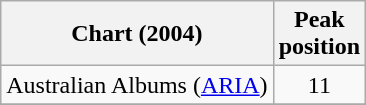<table class="wikitable sortable">
<tr>
<th>Chart (2004)</th>
<th>Peak<br>position</th>
</tr>
<tr>
<td>Australian Albums (<a href='#'>ARIA</a>)</td>
<td align="center">11</td>
</tr>
<tr>
</tr>
<tr>
</tr>
<tr>
</tr>
</table>
